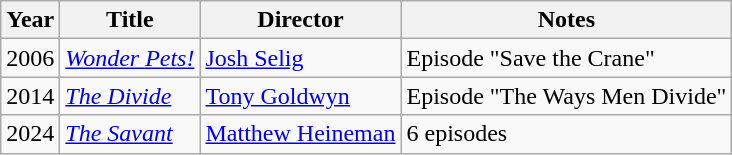<table class="wikitable">
<tr>
<th>Year</th>
<th>Title</th>
<th>Director</th>
<th>Notes</th>
</tr>
<tr>
<td>2006</td>
<td><em><a href='#'>Wonder Pets!</a></em></td>
<td><a href='#'>Josh Selig</a></td>
<td>Episode "Save the Crane"</td>
</tr>
<tr>
<td>2014</td>
<td><em><a href='#'>The Divide</a></em></td>
<td><a href='#'>Tony Goldwyn</a></td>
<td>Episode "The Ways Men Divide"</td>
</tr>
<tr>
<td>2024</td>
<td><em><a href='#'>The Savant</a></em></td>
<td><a href='#'>Matthew Heineman</a></td>
<td>6 episodes</td>
</tr>
</table>
